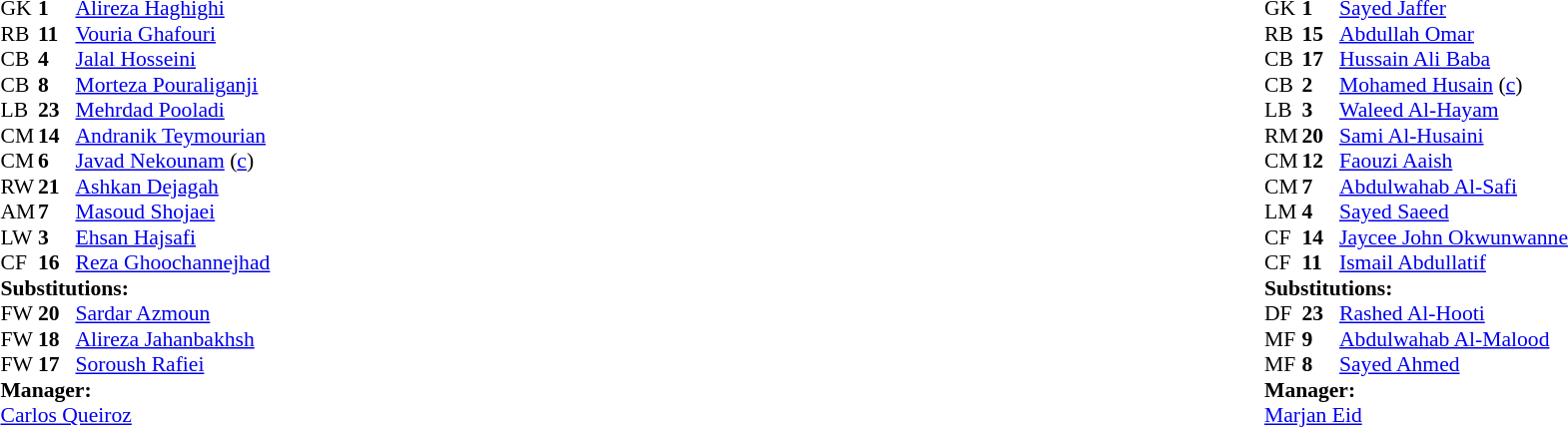<table width="100%">
<tr>
<td valign="top" width="40%"><br><table style="font-size:90%;" cellspacing="0" cellpadding="0">
<tr>
<th width="25"></th>
<th width="25"></th>
</tr>
<tr>
<td>GK</td>
<td><strong>1</strong></td>
<td><a href='#'>Alireza Haghighi</a></td>
</tr>
<tr>
<td>RB</td>
<td><strong>11</strong></td>
<td><a href='#'>Vouria Ghafouri</a></td>
</tr>
<tr>
<td>CB</td>
<td><strong>4</strong></td>
<td><a href='#'>Jalal Hosseini</a></td>
</tr>
<tr>
<td>CB</td>
<td><strong>8</strong></td>
<td><a href='#'>Morteza Pouraliganji</a></td>
</tr>
<tr>
<td>LB</td>
<td><strong>23</strong></td>
<td><a href='#'>Mehrdad Pooladi</a></td>
</tr>
<tr>
<td>CM</td>
<td><strong>14</strong></td>
<td><a href='#'>Andranik Teymourian</a></td>
</tr>
<tr>
<td>CM</td>
<td><strong>6</strong></td>
<td><a href='#'>Javad Nekounam</a> (<a href='#'>c</a>)</td>
</tr>
<tr>
<td>RW</td>
<td><strong>21</strong></td>
<td><a href='#'>Ashkan Dejagah</a></td>
<td></td>
<td></td>
</tr>
<tr>
<td>AM</td>
<td><strong>7</strong></td>
<td><a href='#'>Masoud Shojaei</a></td>
<td></td>
<td></td>
</tr>
<tr>
<td>LW</td>
<td><strong>3</strong></td>
<td><a href='#'>Ehsan Hajsafi</a></td>
<td></td>
</tr>
<tr>
<td>CF</td>
<td><strong>16</strong></td>
<td><a href='#'>Reza Ghoochannejhad</a></td>
<td></td>
<td></td>
</tr>
<tr>
<td colspan=3><strong>Substitutions:</strong></td>
</tr>
<tr>
<td>FW</td>
<td><strong>20</strong></td>
<td><a href='#'>Sardar Azmoun</a></td>
<td></td>
<td></td>
</tr>
<tr>
<td>FW</td>
<td><strong>18</strong></td>
<td><a href='#'>Alireza Jahanbakhsh</a></td>
<td></td>
<td></td>
</tr>
<tr>
<td>FW</td>
<td><strong>17</strong></td>
<td><a href='#'>Soroush Rafiei</a></td>
<td></td>
<td></td>
</tr>
<tr>
<td colspan=3><strong>Manager:</strong></td>
</tr>
<tr>
<td colspan=4> <a href='#'>Carlos Queiroz</a></td>
</tr>
</table>
</td>
<td valign="top"></td>
<td valign="top" width="50%"><br><table style="font-size:90%;" cellspacing="0" cellpadding="0" align="center">
<tr>
<th width=25></th>
<th width=25></th>
</tr>
<tr>
<td>GK</td>
<td><strong>1</strong></td>
<td><a href='#'>Sayed Jaffer</a></td>
</tr>
<tr>
<td>RB</td>
<td><strong>15</strong></td>
<td><a href='#'>Abdullah Omar</a></td>
<td></td>
</tr>
<tr>
<td>CB</td>
<td><strong>17</strong></td>
<td><a href='#'>Hussain Ali Baba</a></td>
</tr>
<tr>
<td>CB</td>
<td><strong>2</strong></td>
<td><a href='#'>Mohamed Husain</a> (<a href='#'>c</a>)</td>
</tr>
<tr>
<td>LB</td>
<td><strong>3</strong></td>
<td><a href='#'>Waleed Al-Hayam</a></td>
<td></td>
<td></td>
</tr>
<tr>
<td>RM</td>
<td><strong>20</strong></td>
<td><a href='#'>Sami Al-Husaini</a></td>
<td></td>
<td></td>
</tr>
<tr>
<td>CM</td>
<td><strong>12</strong></td>
<td><a href='#'>Faouzi Aaish</a></td>
</tr>
<tr>
<td>CM</td>
<td><strong>7</strong></td>
<td><a href='#'>Abdulwahab Al-Safi</a></td>
</tr>
<tr>
<td>LM</td>
<td><strong>4</strong></td>
<td><a href='#'>Sayed Saeed</a></td>
</tr>
<tr>
<td>CF</td>
<td><strong>14</strong></td>
<td><a href='#'>Jaycee John Okwunwanne</a></td>
</tr>
<tr>
<td>CF</td>
<td><strong>11</strong></td>
<td><a href='#'>Ismail Abdullatif</a></td>
<td></td>
<td></td>
</tr>
<tr>
<td colspan=3><strong>Substitutions:</strong></td>
</tr>
<tr>
<td>DF</td>
<td><strong>23</strong></td>
<td><a href='#'>Rashed Al-Hooti</a></td>
<td></td>
<td></td>
</tr>
<tr>
<td>MF</td>
<td><strong>9</strong></td>
<td><a href='#'>Abdulwahab Al-Malood</a></td>
<td></td>
<td></td>
</tr>
<tr>
<td>MF</td>
<td><strong>8</strong></td>
<td><a href='#'>Sayed Ahmed</a></td>
<td></td>
<td></td>
</tr>
<tr>
<td colspan=3><strong>Manager:</strong></td>
</tr>
<tr>
<td colspan=4><a href='#'>Marjan Eid</a></td>
</tr>
</table>
</td>
</tr>
</table>
